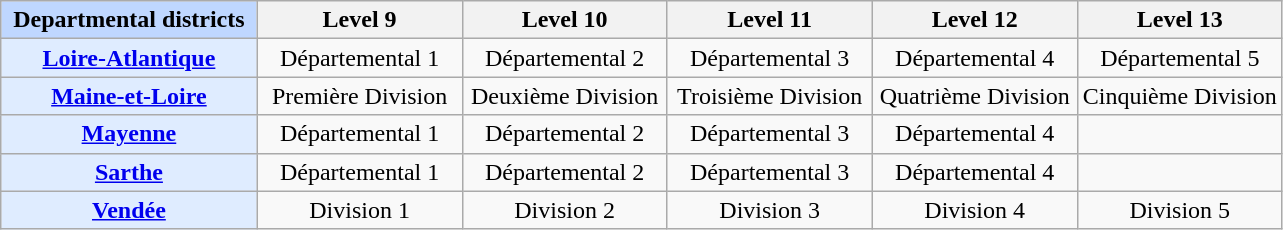<table class="wikitable" style="text-align: center;">
<tr style="background:pink#dfecff;">
<th width="20%" style="background:#bfd7ff;">Departmental districts</th>
<th width="16%">Level 9</th>
<th width="16%">Level 10</th>
<th width="16%">Level 11</th>
<th width="16%">Level 12</th>
<th width="16%">Level 13</th>
</tr>
<tr align="center">
<th style="background:#dfecff;"><a href='#'>Loire-Atlantique</a></th>
<td>Départemental 1</td>
<td>Départemental 2</td>
<td>Départemental 3</td>
<td>Départemental 4</td>
<td>Départemental 5</td>
</tr>
<tr align="center">
<th style="background:#dfecff;"><a href='#'>Maine-et-Loire</a></th>
<td>Première Division</td>
<td>Deuxième Division</td>
<td>Troisième Division</td>
<td>Quatrième Division</td>
<td>Cinquième Division</td>
</tr>
<tr align="center">
<th style="background:#dfecff;"><a href='#'>Mayenne</a></th>
<td>Départemental 1</td>
<td>Départemental 2</td>
<td>Départemental 3</td>
<td>Départemental 4</td>
<td> </td>
</tr>
<tr align="center">
<th style="background:#dfecff;"><a href='#'>Sarthe</a></th>
<td>Départemental 1</td>
<td>Départemental 2</td>
<td>Départemental 3</td>
<td>Départemental 4</td>
<td> </td>
</tr>
<tr align="center">
<th style="background:#dfecff;"><a href='#'>Vendée</a></th>
<td>Division 1</td>
<td>Division 2</td>
<td>Division 3</td>
<td>Division 4</td>
<td>Division 5</td>
</tr>
</table>
